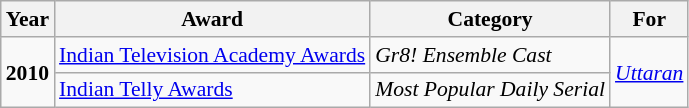<table class="wikitable" style="font-size: 90%;">
<tr>
<th>Year</th>
<th>Award</th>
<th>Category</th>
<th>For</th>
</tr>
<tr>
<td rowspan="2"><strong>2010</strong></td>
<td><a href='#'>Indian Television Academy Awards</a></td>
<td><em>Gr8! Ensemble Cast</em></td>
<td rowspan="2"><em><a href='#'>Uttaran</a></em></td>
</tr>
<tr>
<td><a href='#'>Indian Telly Awards</a></td>
<td><em>Most Popular Daily Serial</em></td>
</tr>
</table>
